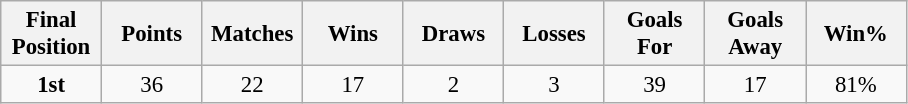<table class="wikitable" style="font-size: 95%; text-align: center;">
<tr>
<th width=60>Final Position</th>
<th width=60>Points</th>
<th width=60>Matches</th>
<th width=60>Wins</th>
<th width=60>Draws</th>
<th width=60>Losses</th>
<th width=60>Goals For</th>
<th width=60>Goals Away</th>
<th width=60>Win%</th>
</tr>
<tr>
<td><strong>1st</strong></td>
<td>36</td>
<td>22</td>
<td>17</td>
<td>2</td>
<td>3</td>
<td>39</td>
<td>17</td>
<td>81%</td>
</tr>
</table>
